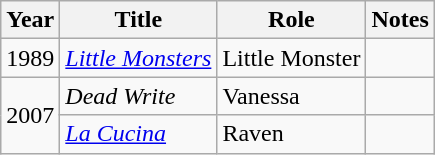<table class="wikitable sortable">
<tr>
<th>Year</th>
<th>Title</th>
<th>Role</th>
<th>Notes</th>
</tr>
<tr>
<td>1989</td>
<td><em><a href='#'>Little Monsters</a></em></td>
<td>Little Monster</td>
<td></td>
</tr>
<tr>
<td rowspan=2>2007</td>
<td><em>Dead Write</em></td>
<td>Vanessa</td>
<td></td>
</tr>
<tr>
<td><em><a href='#'>La Cucina</a></em></td>
<td>Raven</td>
<td></td>
</tr>
</table>
